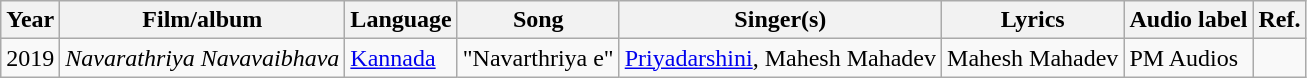<table class="wikitable">
<tr>
<th>Year</th>
<th>Film/album</th>
<th>Language</th>
<th>Song</th>
<th>Singer(s)</th>
<th>Lyrics</th>
<th>Audio label</th>
<th>Ref.</th>
</tr>
<tr>
<td>2019</td>
<td><em>Navarathriya Navavaibhava</em></td>
<td><a href='#'>Kannada</a></td>
<td>"Navarthriya e"</td>
<td><a href='#'>Priyadarshini</a>, Mahesh Mahadev</td>
<td>Mahesh Mahadev</td>
<td>PM Audios</td>
<td></td>
</tr>
</table>
